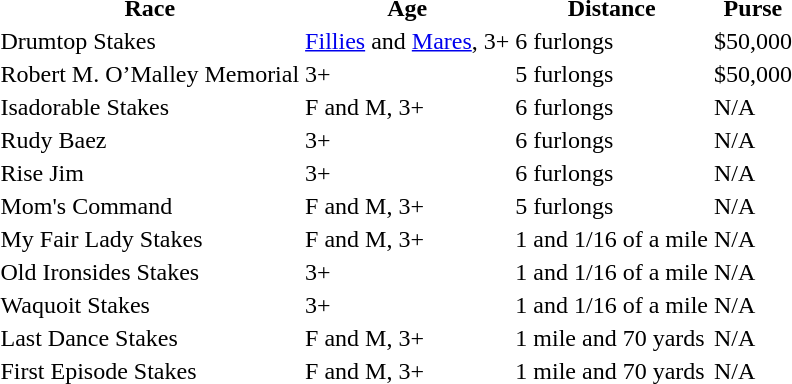<table>
<tr>
<th>Race</th>
<th>Age</th>
<th>Distance</th>
<th>Purse</th>
</tr>
<tr>
<td>Drumtop Stakes</td>
<td><a href='#'>Fillies</a> and <a href='#'>Mares</a>, 3+</td>
<td>6 furlongs</td>
<td>$50,000</td>
</tr>
<tr>
<td>Robert M. O’Malley Memorial</td>
<td>3+</td>
<td>5 furlongs</td>
<td>$50,000</td>
</tr>
<tr>
<td>Isadorable Stakes</td>
<td>F and M, 3+</td>
<td>6 furlongs</td>
<td>N/A</td>
</tr>
<tr>
<td>Rudy Baez</td>
<td>3+</td>
<td>6 furlongs</td>
<td>N/A</td>
</tr>
<tr>
<td>Rise Jim</td>
<td>3+</td>
<td>6 furlongs</td>
<td>N/A</td>
</tr>
<tr>
<td>Mom's Command</td>
<td>F and M, 3+</td>
<td>5 furlongs</td>
<td>N/A</td>
</tr>
<tr>
<td>My Fair Lady Stakes</td>
<td>F and M, 3+</td>
<td>1 and 1/16 of a mile</td>
<td>N/A</td>
</tr>
<tr>
<td>Old Ironsides Stakes</td>
<td>3+</td>
<td>1 and 1/16 of a mile</td>
<td>N/A</td>
</tr>
<tr>
<td>Waquoit Stakes</td>
<td>3+</td>
<td>1 and 1/16 of a mile</td>
<td>N/A</td>
</tr>
<tr>
<td>Last Dance Stakes</td>
<td>F and M, 3+</td>
<td>1 mile and 70 yards</td>
<td>N/A</td>
</tr>
<tr>
<td>First Episode Stakes</td>
<td>F and M, 3+</td>
<td>1 mile and 70 yards</td>
<td>N/A</td>
</tr>
</table>
